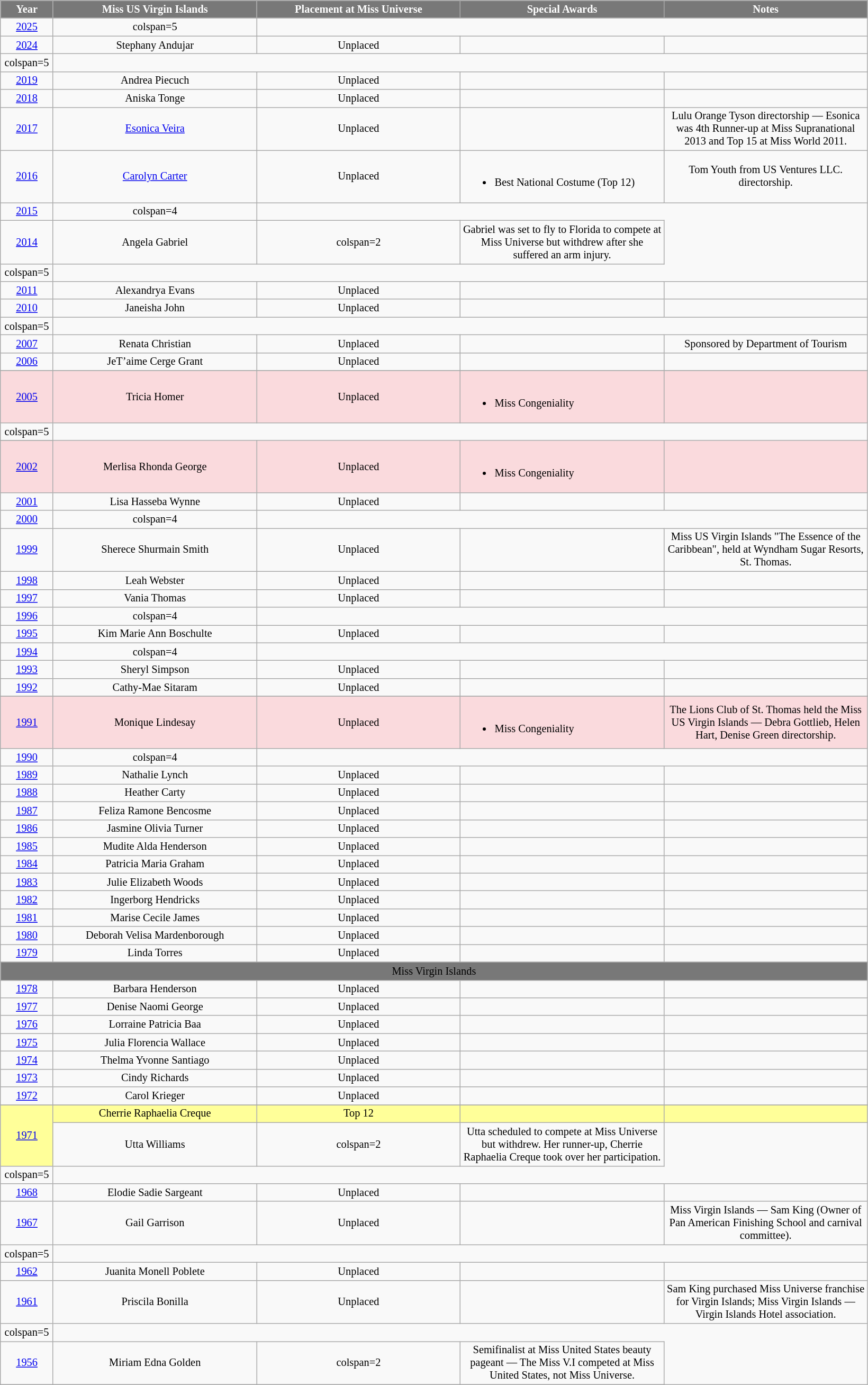<table class="wikitable " style="font-size: 85%; text-align:center">
<tr>
<th width="60" style="background-color:#787878;color:#FFFFFF;">Year</th>
<th width="250" style="background-color:#787878;color:#FFFFFF;">Miss US Virgin Islands</th>
<th width="250" style="background-color:#787878;color:#FFFFFF;">Placement at Miss Universe</th>
<th width="250" style="background-color:#787878;color:#FFFFFF;">Special Awards</th>
<th width="250" style="background-color:#787878;color:#FFFFFF;">Notes</th>
</tr>
<tr>
<td><a href='#'>2025</a></td>
<td>colspan=5 </td>
</tr>
<tr>
<td><a href='#'>2024</a></td>
<td>Stephany Andujar</td>
<td>Unplaced</td>
<td></td>
<td></td>
</tr>
<tr>
<td>colspan=5 </td>
</tr>
<tr>
<td><a href='#'>2019</a></td>
<td>Andrea Piecuch</td>
<td>Unplaced</td>
<td></td>
<td></td>
</tr>
<tr>
<td><a href='#'>2018</a></td>
<td>Aniska Tonge</td>
<td>Unplaced</td>
<td></td>
<td></td>
</tr>
<tr>
<td><a href='#'>2017</a></td>
<td><a href='#'>Esonica Veira</a></td>
<td>Unplaced</td>
<td></td>
<td>Lulu Orange Tyson directorship — Esonica was 4th Runner-up at Miss Supranational 2013 and Top 15 at Miss World 2011.</td>
</tr>
<tr>
<td><a href='#'>2016</a></td>
<td><a href='#'>Carolyn Carter</a></td>
<td>Unplaced</td>
<td align="left"><br><ul><li>Best National Costume (Top 12)</li></ul></td>
<td>Tom Youth from US Ventures LLC. directorship.</td>
</tr>
<tr>
<td><a href='#'>2015</a></td>
<td>colspan=4 </td>
</tr>
<tr>
<td><a href='#'>2014</a></td>
<td>Angela Gabriel</td>
<td>colspan=2 </td>
<td>Gabriel was set to fly to Florida to compete at Miss Universe but withdrew after she suffered an arm injury.</td>
</tr>
<tr>
<td>colspan=5 </td>
</tr>
<tr>
<td><a href='#'>2011</a></td>
<td>Alexandrya Evans</td>
<td>Unplaced</td>
<td></td>
<td></td>
</tr>
<tr>
<td><a href='#'>2010</a></td>
<td>Janeisha John</td>
<td>Unplaced</td>
<td></td>
<td></td>
</tr>
<tr>
<td>colspan=5 </td>
</tr>
<tr>
<td><a href='#'>2007</a></td>
<td>Renata Christian</td>
<td>Unplaced</td>
<td></td>
<td>Sponsored by Department of Tourism</td>
</tr>
<tr>
<td><a href='#'>2006</a></td>
<td>JeT’aime Cerge Grant</td>
<td>Unplaced</td>
<td></td>
<td></td>
</tr>
<tr>
</tr>
<tr style="background-color:#FADADD;">
<td><a href='#'>2005</a></td>
<td>Tricia Homer</td>
<td>Unplaced</td>
<td align="left"><br><ul><li>Miss Congeniality</li></ul></td>
<td></td>
</tr>
<tr>
<td>colspan=5 </td>
</tr>
<tr>
</tr>
<tr style="background-color:#FADADD;">
<td><a href='#'>2002</a></td>
<td>Merlisa Rhonda George</td>
<td>Unplaced</td>
<td align="left"><br><ul><li>Miss Congeniality</li></ul></td>
<td></td>
</tr>
<tr>
<td><a href='#'>2001</a></td>
<td>Lisa Hasseba Wynne</td>
<td>Unplaced</td>
<td></td>
<td></td>
</tr>
<tr>
<td><a href='#'>2000</a></td>
<td>colspan=4 </td>
</tr>
<tr>
<td><a href='#'>1999</a></td>
<td>Sherece Shurmain Smith</td>
<td>Unplaced</td>
<td></td>
<td>Miss US Virgin Islands "The Essence of the Caribbean", held at Wyndham Sugar Resorts, St. Thomas.</td>
</tr>
<tr>
<td><a href='#'>1998</a></td>
<td>Leah Webster</td>
<td>Unplaced</td>
<td></td>
<td></td>
</tr>
<tr>
<td><a href='#'>1997</a></td>
<td>Vania Thomas</td>
<td>Unplaced</td>
<td></td>
<td></td>
</tr>
<tr>
<td><a href='#'>1996</a></td>
<td>colspan=4 </td>
</tr>
<tr>
<td><a href='#'>1995</a></td>
<td>Kim Marie Ann Boschulte</td>
<td>Unplaced</td>
<td></td>
<td></td>
</tr>
<tr>
<td><a href='#'>1994</a></td>
<td>colspan=4 </td>
</tr>
<tr>
<td><a href='#'>1993</a></td>
<td>Sheryl Simpson</td>
<td>Unplaced</td>
<td></td>
<td></td>
</tr>
<tr>
<td><a href='#'>1992</a></td>
<td>Cathy-Mae Sitaram</td>
<td>Unplaced</td>
<td></td>
<td></td>
</tr>
<tr>
</tr>
<tr style="background-color:#FADADD;">
<td><a href='#'>1991</a></td>
<td>Monique Lindesay</td>
<td>Unplaced</td>
<td align="left"><br><ul><li>Miss Congeniality</li></ul></td>
<td>The Lions Club of St. Thomas held the Miss US Virgin Islands — Debra Gottlieb, Helen Hart, Denise Green directorship.</td>
</tr>
<tr>
<td><a href='#'>1990</a></td>
<td>colspan=4 </td>
</tr>
<tr>
<td><a href='#'>1989</a></td>
<td>Nathalie Lynch</td>
<td>Unplaced</td>
<td></td>
<td></td>
</tr>
<tr>
<td><a href='#'>1988</a></td>
<td>Heather Carty</td>
<td>Unplaced</td>
<td></td>
<td></td>
</tr>
<tr>
<td><a href='#'>1987</a></td>
<td>Feliza Ramone Bencosme</td>
<td>Unplaced</td>
<td></td>
<td></td>
</tr>
<tr>
<td><a href='#'>1986</a></td>
<td>Jasmine Olivia Turner</td>
<td>Unplaced</td>
<td></td>
<td></td>
</tr>
<tr>
<td><a href='#'>1985</a></td>
<td>Mudite Alda Henderson</td>
<td>Unplaced</td>
<td></td>
<td></td>
</tr>
<tr>
<td><a href='#'>1984</a></td>
<td>Patricia Maria Graham</td>
<td>Unplaced</td>
<td></td>
<td></td>
</tr>
<tr>
<td><a href='#'>1983</a></td>
<td>Julie Elizabeth Woods</td>
<td>Unplaced</td>
<td></td>
<td></td>
</tr>
<tr>
<td><a href='#'>1982</a></td>
<td>Ingerborg Hendricks</td>
<td>Unplaced</td>
<td></td>
<td></td>
</tr>
<tr>
<td><a href='#'>1981</a></td>
<td>Marise Cecile James</td>
<td>Unplaced</td>
<td></td>
<td></td>
</tr>
<tr>
<td><a href='#'>1980</a></td>
<td>Deborah Velisa Mardenborough</td>
<td>Unplaced</td>
<td></td>
<td></td>
</tr>
<tr>
<td><a href='#'>1979</a></td>
<td>Linda Torres</td>
<td>Unplaced</td>
<td></td>
<td></td>
</tr>
<tr>
</tr>
<tr bgcolor="#787878" align="center">
<td colspan="5"><span>Miss Virgin Islands</span></td>
</tr>
<tr>
<td><a href='#'>1978</a></td>
<td>Barbara Henderson</td>
<td>Unplaced</td>
<td></td>
<td></td>
</tr>
<tr>
<td><a href='#'>1977</a></td>
<td>Denise Naomi George</td>
<td>Unplaced</td>
<td></td>
<td></td>
</tr>
<tr>
<td><a href='#'>1976</a></td>
<td>Lorraine Patricia Baa</td>
<td>Unplaced</td>
<td></td>
<td></td>
</tr>
<tr>
<td><a href='#'>1975</a></td>
<td>Julia Florencia Wallace</td>
<td>Unplaced</td>
<td></td>
<td></td>
</tr>
<tr>
<td><a href='#'>1974</a></td>
<td>Thelma Yvonne Santiago</td>
<td>Unplaced</td>
<td></td>
<td></td>
</tr>
<tr>
<td><a href='#'>1973</a></td>
<td>Cindy Richards</td>
<td>Unplaced</td>
<td></td>
<td></td>
</tr>
<tr>
<td><a href='#'>1972</a></td>
<td>Carol Krieger</td>
<td>Unplaced</td>
<td></td>
<td></td>
</tr>
<tr>
</tr>
<tr style="background-color:#FFFF99;">
<td rowspan=2><a href='#'>1971</a></td>
<td>Cherrie Raphaelia Creque</td>
<td>Top 12</td>
<td></td>
<td></td>
</tr>
<tr>
<td>Utta Williams</td>
<td>colspan=2 </td>
<td>Utta scheduled to compete at Miss Universe but withdrew. Her runner-up, Cherrie Raphaelia Creque took over her participation.</td>
</tr>
<tr>
<td>colspan=5 </td>
</tr>
<tr>
<td><a href='#'>1968</a></td>
<td>Elodie Sadie Sargeant</td>
<td>Unplaced</td>
<td></td>
<td></td>
</tr>
<tr>
<td><a href='#'>1967</a></td>
<td>Gail Garrison</td>
<td>Unplaced</td>
<td></td>
<td>Miss Virgin Islands — Sam King (Owner of Pan American Finishing School and carnival committee).</td>
</tr>
<tr>
<td>colspan=5 </td>
</tr>
<tr>
<td><a href='#'>1962</a></td>
<td>Juanita Monell Poblete</td>
<td>Unplaced</td>
<td></td>
<td></td>
</tr>
<tr>
<td><a href='#'>1961</a></td>
<td>Priscila Bonilla</td>
<td>Unplaced</td>
<td></td>
<td>Sam King purchased Miss Universe franchise for Virgin Islands; Miss Virgin Islands — Virgin Islands Hotel association.</td>
</tr>
<tr>
<td>colspan=5 </td>
</tr>
<tr>
<td><a href='#'>1956</a></td>
<td>Miriam Edna Golden</td>
<td>colspan=2 </td>
<td>Semifinalist at Miss United States beauty pageant — The Miss V.I competed at Miss United States, not Miss Universe.</td>
</tr>
<tr>
</tr>
</table>
